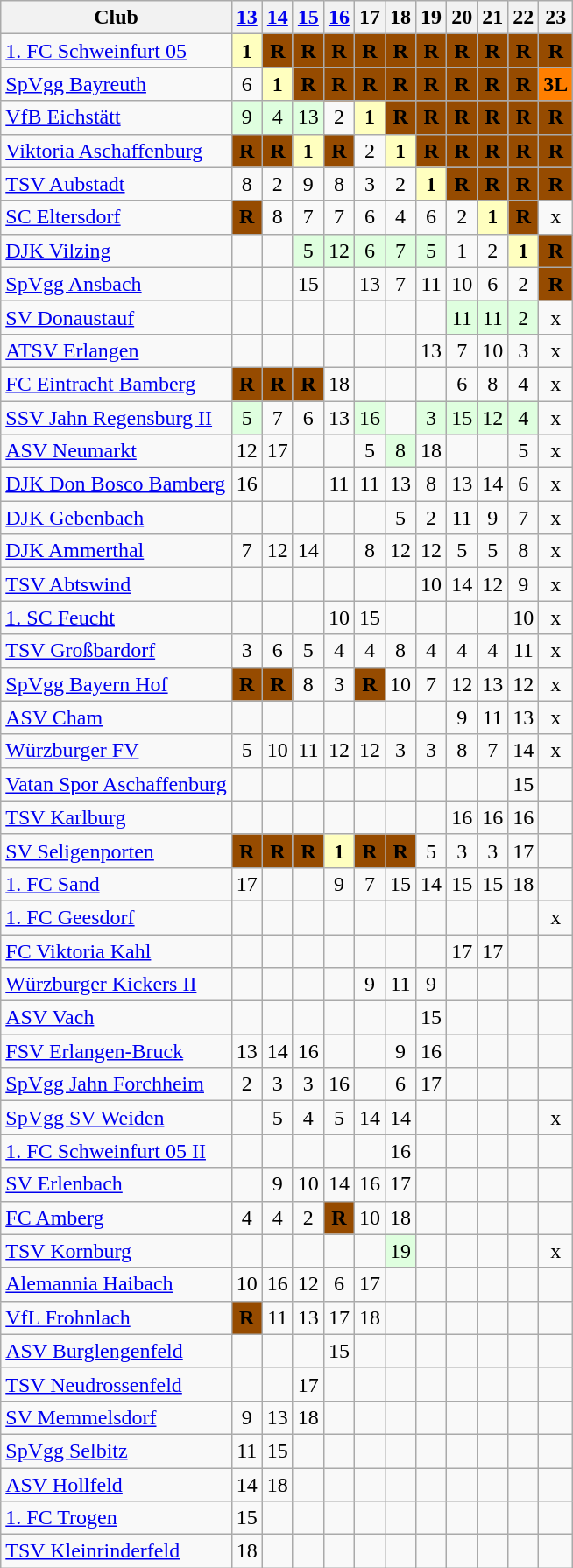<table class="wikitable sortable">
<tr>
<th>Club</th>
<th class="unsortable"><a href='#'>13</a></th>
<th class="unsortable"><a href='#'>14</a></th>
<th class="unsortable"><a href='#'>15</a></th>
<th class="unsortable"><a href='#'>16</a></th>
<th class="unsortable">17</th>
<th class="unsortable">18</th>
<th class="unsortable">19</th>
<th class="unsortable">20</th>
<th class="unsortable">21</th>
<th class="unsortable">22</th>
<th class="unsortable">23</th>
</tr>
<tr align="center">
<td align="left"><a href='#'>1. FC Schweinfurt 05</a></td>
<td style="background:#ffffbf"><strong>1</strong></td>
<td style="background:#964B00"><strong>R</strong></td>
<td style="background:#964B00"><strong>R</strong></td>
<td style="background:#964B00"><strong>R</strong></td>
<td style="background:#964B00"><strong>R</strong></td>
<td style="background:#964B00"><strong>R</strong></td>
<td style="background:#964B00"><strong>R</strong></td>
<td style="background:#964B00"><strong>R</strong></td>
<td style="background:#964B00"><strong>R</strong></td>
<td style="background:#964B00"><strong>R</strong></td>
<td style="background:#964B00"><strong>R</strong></td>
</tr>
<tr align="center">
<td align="left"><a href='#'>SpVgg Bayreuth</a></td>
<td>6</td>
<td style="background:#ffffbf"><strong>1</strong></td>
<td style="background:#964B00"><strong>R</strong></td>
<td style="background:#964B00"><strong>R</strong></td>
<td style="background:#964B00"><strong>R</strong></td>
<td style="background:#964B00"><strong>R</strong></td>
<td style="background:#964B00"><strong>R</strong></td>
<td style="background:#964B00"><strong>R</strong></td>
<td style="background:#964B00"><strong>R</strong></td>
<td style="background:#964B00"><strong>R</strong></td>
<td style="background:#FF7F00"><strong>3L</strong></td>
</tr>
<tr align="center">
<td align="left"><a href='#'>VfB Eichstätt</a></td>
<td style="background:#dfffdf">9</td>
<td style="background:#dfffdf">4</td>
<td style="background:#dfffdf">13</td>
<td>2</td>
<td style="background:#ffffbf"><strong>1</strong></td>
<td style="background:#964B00"><strong>R</strong></td>
<td style="background:#964B00"><strong>R</strong></td>
<td style="background:#964B00"><strong>R</strong></td>
<td style="background:#964B00"><strong>R</strong></td>
<td style="background:#964B00"><strong>R</strong></td>
<td style="background:#964B00"><strong>R</strong></td>
</tr>
<tr align="center">
<td align="left"><a href='#'>Viktoria Aschaffenburg</a></td>
<td style="background:#964B00"><strong>R</strong></td>
<td style="background:#964B00"><strong>R</strong></td>
<td style="background:#ffffbf"><strong>1</strong></td>
<td style="background:#964B00"><strong>R</strong></td>
<td>2</td>
<td style="background:#ffffbf"><strong>1</strong></td>
<td style="background:#964B00"><strong>R</strong></td>
<td style="background:#964B00"><strong>R</strong></td>
<td style="background:#964B00"><strong>R</strong></td>
<td style="background:#964B00"><strong>R</strong></td>
<td style="background:#964B00"><strong>R</strong></td>
</tr>
<tr align="center">
<td align="left"><a href='#'>TSV Aubstadt</a></td>
<td>8</td>
<td>2</td>
<td>9</td>
<td>8</td>
<td>3</td>
<td>2</td>
<td style="background:#ffffbf"><strong>1</strong></td>
<td style="background:#964B00"><strong>R</strong></td>
<td style="background:#964B00"><strong>R</strong></td>
<td style="background:#964B00"><strong>R</strong></td>
<td style="background:#964B00"><strong>R</strong></td>
</tr>
<tr align="center">
<td align="left"><a href='#'>SC Eltersdorf</a></td>
<td style="background:#964B00"><strong>R</strong></td>
<td>8</td>
<td>7</td>
<td>7</td>
<td>6</td>
<td>4</td>
<td>6</td>
<td>2</td>
<td style="background:#ffffbf"><strong>1</strong></td>
<td style="background:#964B00"><strong>R</strong></td>
<td>x</td>
</tr>
<tr align="center">
<td align="left"><a href='#'>DJK Vilzing</a></td>
<td></td>
<td></td>
<td style="background:#dfffdf">5</td>
<td style="background:#dfffdf">12</td>
<td style="background:#dfffdf">6</td>
<td style="background:#dfffdf">7</td>
<td style="background:#dfffdf">5</td>
<td>1</td>
<td>2</td>
<td style="background:#ffffbf"><strong>1</strong></td>
<td style="background:#964B00"><strong>R</strong></td>
</tr>
<tr align="center">
<td align="left"><a href='#'>SpVgg Ansbach</a></td>
<td></td>
<td></td>
<td>15</td>
<td></td>
<td>13</td>
<td>7</td>
<td>11</td>
<td>10</td>
<td>6</td>
<td>2</td>
<td style="background:#964B00"><strong>R</strong></td>
</tr>
<tr align="center">
<td align="left"><a href='#'>SV Donaustauf</a></td>
<td></td>
<td></td>
<td></td>
<td></td>
<td></td>
<td></td>
<td></td>
<td style="background:#dfffdf">11</td>
<td style="background:#dfffdf">11</td>
<td style="background:#dfffdf">2</td>
<td>x</td>
</tr>
<tr align="center">
<td align="left"><a href='#'>ATSV Erlangen</a></td>
<td></td>
<td></td>
<td></td>
<td></td>
<td></td>
<td></td>
<td>13</td>
<td>7</td>
<td>10</td>
<td>3</td>
<td>x</td>
</tr>
<tr align="center">
<td align="left"><a href='#'>FC Eintracht Bamberg</a></td>
<td style="background:#964B00"><strong>R</strong></td>
<td style="background:#964B00"><strong>R</strong></td>
<td style="background:#964B00"><strong>R</strong></td>
<td>18</td>
<td></td>
<td></td>
<td></td>
<td>6</td>
<td>8</td>
<td>4</td>
<td>x</td>
</tr>
<tr align="center">
<td align="left"><a href='#'>SSV Jahn Regensburg II</a></td>
<td style="background:#dfffdf">5</td>
<td>7</td>
<td>6</td>
<td>13</td>
<td style="background:#dfffdf">16</td>
<td></td>
<td style="background:#dfffdf">3</td>
<td style="background:#dfffdf">15</td>
<td style="background:#dfffdf">12</td>
<td style="background:#dfffdf">4</td>
<td>x</td>
</tr>
<tr align="center">
<td align="left"><a href='#'>ASV Neumarkt</a></td>
<td>12</td>
<td>17</td>
<td></td>
<td></td>
<td>5</td>
<td style="background:#dfffdf">8</td>
<td>18</td>
<td></td>
<td></td>
<td>5</td>
<td>x</td>
</tr>
<tr align="center">
<td align="left"><a href='#'>DJK Don Bosco Bamberg</a></td>
<td>16</td>
<td></td>
<td></td>
<td>11</td>
<td>11</td>
<td>13</td>
<td>8</td>
<td>13</td>
<td>14</td>
<td>6</td>
<td>x</td>
</tr>
<tr align="center">
<td align="left"><a href='#'>DJK Gebenbach</a></td>
<td></td>
<td></td>
<td></td>
<td></td>
<td></td>
<td>5</td>
<td>2</td>
<td>11</td>
<td>9</td>
<td>7</td>
<td>x</td>
</tr>
<tr align="center">
<td align="left"><a href='#'>DJK Ammerthal</a></td>
<td>7</td>
<td>12</td>
<td>14</td>
<td></td>
<td>8</td>
<td>12</td>
<td>12</td>
<td>5</td>
<td>5</td>
<td>8</td>
<td>x</td>
</tr>
<tr align="center">
<td align="left"><a href='#'>TSV Abtswind</a></td>
<td></td>
<td></td>
<td></td>
<td></td>
<td></td>
<td></td>
<td>10</td>
<td>14</td>
<td>12</td>
<td>9</td>
<td>x</td>
</tr>
<tr align="center">
<td align="left"><a href='#'>1. SC Feucht</a></td>
<td></td>
<td></td>
<td></td>
<td>10</td>
<td>15</td>
<td></td>
<td></td>
<td></td>
<td></td>
<td>10</td>
<td>x</td>
</tr>
<tr align="center">
<td align="left"><a href='#'>TSV Großbardorf</a></td>
<td>3</td>
<td>6</td>
<td>5</td>
<td>4</td>
<td>4</td>
<td>8</td>
<td>4</td>
<td>4</td>
<td>4</td>
<td>11</td>
<td>x</td>
</tr>
<tr align="center">
<td align="left"><a href='#'>SpVgg Bayern Hof</a></td>
<td style="background:#964B00"><strong>R</strong></td>
<td style="background:#964B00"><strong>R</strong></td>
<td>8</td>
<td>3</td>
<td style="background:#964B00"><strong>R</strong></td>
<td>10</td>
<td>7</td>
<td>12</td>
<td>13</td>
<td>12</td>
<td>x</td>
</tr>
<tr align="center">
<td align="left"><a href='#'>ASV Cham</a></td>
<td></td>
<td></td>
<td></td>
<td></td>
<td></td>
<td></td>
<td></td>
<td>9</td>
<td>11</td>
<td>13</td>
<td>x</td>
</tr>
<tr align="center">
<td align="left"><a href='#'>Würzburger FV</a></td>
<td>5</td>
<td>10</td>
<td>11</td>
<td>12</td>
<td>12</td>
<td>3</td>
<td>3</td>
<td>8</td>
<td>7</td>
<td>14</td>
<td>x</td>
</tr>
<tr align="center">
<td align="left"><a href='#'>Vatan Spor Aschaffenburg</a></td>
<td></td>
<td></td>
<td></td>
<td></td>
<td></td>
<td></td>
<td></td>
<td></td>
<td></td>
<td>15</td>
<td></td>
</tr>
<tr align="center">
<td align="left"><a href='#'>TSV Karlburg</a></td>
<td></td>
<td></td>
<td></td>
<td></td>
<td></td>
<td></td>
<td></td>
<td>16</td>
<td>16</td>
<td>16</td>
<td></td>
</tr>
<tr align="center">
<td align="left"><a href='#'>SV Seligenporten</a></td>
<td style="background:#964B00"><strong>R</strong></td>
<td style="background:#964B00"><strong>R</strong></td>
<td style="background:#964B00"><strong>R</strong></td>
<td style="background:#ffffbf"><strong>1</strong></td>
<td style="background:#964B00"><strong>R</strong></td>
<td style="background:#964B00"><strong>R</strong></td>
<td>5</td>
<td>3</td>
<td>3</td>
<td>17</td>
<td></td>
</tr>
<tr align="center">
<td align="left"><a href='#'>1. FC Sand</a></td>
<td>17</td>
<td></td>
<td></td>
<td>9</td>
<td>7</td>
<td>15</td>
<td>14</td>
<td>15</td>
<td>15</td>
<td>18</td>
<td></td>
</tr>
<tr align="center">
<td align="left"><a href='#'>1. FC Geesdorf</a></td>
<td></td>
<td></td>
<td></td>
<td></td>
<td></td>
<td></td>
<td></td>
<td></td>
<td></td>
<td></td>
<td>x</td>
</tr>
<tr align="center">
<td align="left"><a href='#'>FC Viktoria Kahl</a></td>
<td></td>
<td></td>
<td></td>
<td></td>
<td></td>
<td></td>
<td></td>
<td>17</td>
<td>17</td>
<td></td>
<td></td>
</tr>
<tr align="center">
<td align="left"><a href='#'>Würzburger Kickers II</a></td>
<td></td>
<td></td>
<td></td>
<td></td>
<td>9</td>
<td>11</td>
<td>9</td>
<td></td>
<td></td>
<td></td>
<td></td>
</tr>
<tr align="center">
<td align="left"><a href='#'>ASV Vach</a></td>
<td></td>
<td></td>
<td></td>
<td></td>
<td></td>
<td></td>
<td>15</td>
<td></td>
<td></td>
<td></td>
<td></td>
</tr>
<tr align="center">
<td align="left"><a href='#'>FSV Erlangen-Bruck</a></td>
<td>13</td>
<td>14</td>
<td>16</td>
<td></td>
<td></td>
<td>9</td>
<td>16</td>
<td></td>
<td></td>
<td></td>
<td></td>
</tr>
<tr align="center">
<td align="left"><a href='#'>SpVgg Jahn Forchheim</a></td>
<td>2</td>
<td>3</td>
<td>3</td>
<td>16</td>
<td></td>
<td>6</td>
<td>17</td>
<td></td>
<td></td>
<td></td>
<td></td>
</tr>
<tr align="center">
<td align="left"><a href='#'>SpVgg SV Weiden</a></td>
<td></td>
<td>5</td>
<td>4</td>
<td>5</td>
<td>14</td>
<td>14</td>
<td></td>
<td></td>
<td></td>
<td></td>
<td>x</td>
</tr>
<tr align="center">
<td align="left"><a href='#'>1. FC Schweinfurt 05 II</a></td>
<td></td>
<td></td>
<td></td>
<td></td>
<td></td>
<td>16</td>
<td></td>
<td></td>
<td></td>
<td></td>
<td></td>
</tr>
<tr align="center">
<td align="left"><a href='#'>SV Erlenbach</a></td>
<td></td>
<td>9</td>
<td>10</td>
<td>14</td>
<td>16</td>
<td>17</td>
<td></td>
<td></td>
<td></td>
<td></td>
<td></td>
</tr>
<tr align="center">
<td align="left"><a href='#'>FC Amberg</a></td>
<td>4</td>
<td>4</td>
<td>2</td>
<td style="background:#964B00"><strong>R</strong></td>
<td>10</td>
<td>18</td>
<td></td>
<td></td>
<td></td>
<td></td>
<td></td>
</tr>
<tr align="center">
<td align="left"><a href='#'>TSV Kornburg</a></td>
<td></td>
<td></td>
<td></td>
<td></td>
<td></td>
<td style="background:#dfffdf">19</td>
<td></td>
<td></td>
<td></td>
<td></td>
<td>x</td>
</tr>
<tr align="center">
<td align="left"><a href='#'>Alemannia Haibach</a></td>
<td>10</td>
<td>16</td>
<td>12</td>
<td>6</td>
<td>17</td>
<td></td>
<td></td>
<td></td>
<td></td>
<td></td>
<td></td>
</tr>
<tr align="center">
<td align="left"><a href='#'>VfL Frohnlach</a></td>
<td style="background:#964B00"><strong>R</strong></td>
<td>11</td>
<td>13</td>
<td>17</td>
<td>18</td>
<td></td>
<td></td>
<td></td>
<td></td>
<td></td>
<td></td>
</tr>
<tr align="center">
<td align="left"><a href='#'>ASV Burglengenfeld</a></td>
<td></td>
<td></td>
<td></td>
<td>15</td>
<td></td>
<td></td>
<td></td>
<td></td>
<td></td>
<td></td>
<td></td>
</tr>
<tr align="center">
<td align="left"><a href='#'>TSV Neudrossenfeld</a></td>
<td></td>
<td></td>
<td>17</td>
<td></td>
<td></td>
<td></td>
<td></td>
<td></td>
<td></td>
<td></td>
<td></td>
</tr>
<tr align="center">
<td align="left"><a href='#'>SV Memmelsdorf</a></td>
<td>9</td>
<td>13</td>
<td>18</td>
<td></td>
<td></td>
<td></td>
<td></td>
<td></td>
<td></td>
<td></td>
<td></td>
</tr>
<tr align="center">
<td align="left"><a href='#'>SpVgg Selbitz</a></td>
<td>11</td>
<td>15</td>
<td></td>
<td></td>
<td></td>
<td></td>
<td></td>
<td></td>
<td></td>
<td></td>
<td></td>
</tr>
<tr align="center">
<td align="left"><a href='#'>ASV Hollfeld</a></td>
<td>14</td>
<td>18</td>
<td></td>
<td></td>
<td></td>
<td></td>
<td></td>
<td></td>
<td></td>
<td></td>
<td></td>
</tr>
<tr align="center">
<td align="left"><a href='#'>1. FC Trogen</a></td>
<td>15</td>
<td></td>
<td></td>
<td></td>
<td></td>
<td></td>
<td></td>
<td></td>
<td></td>
<td></td>
<td></td>
</tr>
<tr align="center">
<td align="left"><a href='#'>TSV Kleinrinderfeld</a></td>
<td>18</td>
<td></td>
<td></td>
<td></td>
<td></td>
<td></td>
<td></td>
<td></td>
<td></td>
<td></td>
<td></td>
</tr>
</table>
